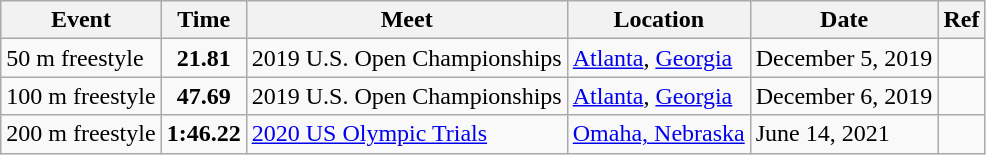<table class="wikitable">
<tr>
<th>Event</th>
<th>Time</th>
<th>Meet</th>
<th>Location</th>
<th>Date</th>
<th>Ref</th>
</tr>
<tr>
<td>50 m freestyle</td>
<td align="center"><strong>21.81</strong></td>
<td>2019 U.S. Open Championships</td>
<td><a href='#'>Atlanta</a>, <a href='#'>Georgia</a></td>
<td>December 5, 2019</td>
<td></td>
</tr>
<tr>
<td>100 m freestyle</td>
<td align="center"><strong>47.69</strong></td>
<td>2019 U.S. Open Championships</td>
<td><a href='#'>Atlanta</a>, <a href='#'>Georgia</a></td>
<td>December 6, 2019</td>
<td></td>
</tr>
<tr>
<td>200 m freestyle</td>
<td align="center"><strong>1:46.22</strong></td>
<td><a href='#'>2020 US Olympic Trials</a></td>
<td><a href='#'>Omaha, Nebraska</a></td>
<td>June 14, 2021</td>
<td></td>
</tr>
</table>
